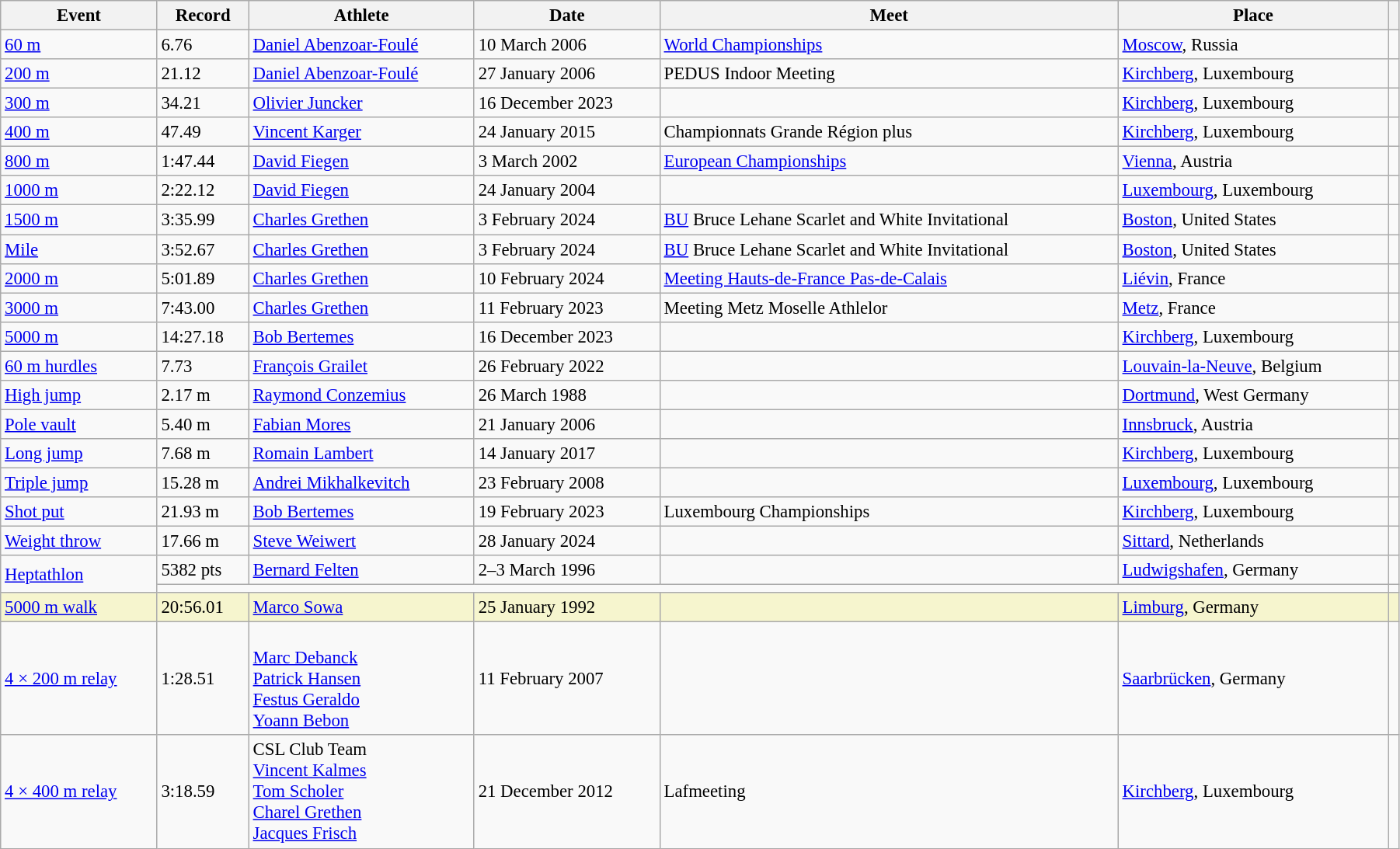<table class="wikitable" style="font-size:95%; width: 95%;">
<tr>
<th>Event</th>
<th>Record</th>
<th>Athlete</th>
<th>Date</th>
<th>Meet</th>
<th>Place</th>
<th></th>
</tr>
<tr>
<td><a href='#'>60 m</a></td>
<td>6.76</td>
<td><a href='#'>Daniel Abenzoar-Foulé</a></td>
<td>10 March 2006</td>
<td><a href='#'>World Championships</a></td>
<td><a href='#'>Moscow</a>, Russia</td>
<td></td>
</tr>
<tr>
<td><a href='#'>200 m</a></td>
<td>21.12</td>
<td><a href='#'>Daniel Abenzoar-Foulé</a></td>
<td>27 January 2006</td>
<td>PEDUS Indoor Meeting</td>
<td><a href='#'>Kirchberg</a>, Luxembourg</td>
<td></td>
</tr>
<tr>
<td><a href='#'>300 m</a></td>
<td>34.21</td>
<td><a href='#'>Olivier Juncker</a></td>
<td>16 December 2023</td>
<td></td>
<td><a href='#'>Kirchberg</a>, Luxembourg</td>
<td></td>
</tr>
<tr>
<td><a href='#'>400 m</a></td>
<td>47.49</td>
<td><a href='#'>Vincent Karger</a></td>
<td>24 January 2015</td>
<td>Championnats Grande Région plus</td>
<td><a href='#'>Kirchberg</a>, Luxembourg</td>
<td></td>
</tr>
<tr>
<td><a href='#'>800 m</a></td>
<td>1:47.44</td>
<td><a href='#'>David Fiegen</a></td>
<td>3 March 2002</td>
<td><a href='#'>European Championships</a></td>
<td><a href='#'>Vienna</a>, Austria</td>
<td></td>
</tr>
<tr>
<td><a href='#'>1000 m</a></td>
<td>2:22.12</td>
<td><a href='#'>David Fiegen</a></td>
<td>24 January 2004</td>
<td></td>
<td><a href='#'>Luxembourg</a>, Luxembourg</td>
<td></td>
</tr>
<tr>
<td><a href='#'>1500 m</a></td>
<td>3:35.99</td>
<td><a href='#'>Charles Grethen</a></td>
<td>3 February 2024</td>
<td><a href='#'>BU</a> Bruce Lehane Scarlet and White Invitational</td>
<td><a href='#'>Boston</a>, United States</td>
<td></td>
</tr>
<tr>
<td><a href='#'>Mile</a></td>
<td>3:52.67</td>
<td><a href='#'>Charles Grethen</a></td>
<td>3 February 2024</td>
<td><a href='#'>BU</a> Bruce Lehane Scarlet and White Invitational</td>
<td><a href='#'>Boston</a>, United States</td>
<td></td>
</tr>
<tr>
<td><a href='#'>2000 m</a></td>
<td>5:01.89</td>
<td><a href='#'>Charles Grethen</a></td>
<td>10 February 2024</td>
<td><a href='#'>Meeting Hauts-de-France Pas-de-Calais</a></td>
<td><a href='#'>Liévin</a>, France</td>
<td></td>
</tr>
<tr>
<td><a href='#'>3000 m</a></td>
<td>7:43.00</td>
<td><a href='#'>Charles Grethen</a></td>
<td>11 February 2023</td>
<td>Meeting Metz Moselle Athlelor</td>
<td><a href='#'>Metz</a>, France</td>
<td></td>
</tr>
<tr>
<td><a href='#'>5000 m</a></td>
<td>14:27.18</td>
<td><a href='#'>Bob Bertemes</a></td>
<td>16 December 2023</td>
<td></td>
<td><a href='#'>Kirchberg</a>, Luxembourg</td>
<td></td>
</tr>
<tr>
<td><a href='#'>60 m hurdles</a></td>
<td>7.73</td>
<td><a href='#'>François Grailet</a></td>
<td>26 February 2022</td>
<td></td>
<td><a href='#'>Louvain-la-Neuve</a>, Belgium</td>
<td></td>
</tr>
<tr>
<td><a href='#'>High jump</a></td>
<td>2.17 m</td>
<td><a href='#'>Raymond Conzemius</a></td>
<td>26 March 1988</td>
<td></td>
<td><a href='#'>Dortmund</a>, West Germany</td>
<td></td>
</tr>
<tr>
<td><a href='#'>Pole vault</a></td>
<td>5.40 m</td>
<td><a href='#'>Fabian Mores</a></td>
<td>21 January 2006</td>
<td></td>
<td><a href='#'>Innsbruck</a>, Austria</td>
<td></td>
</tr>
<tr>
<td><a href='#'>Long jump</a></td>
<td>7.68 m</td>
<td><a href='#'>Romain Lambert</a></td>
<td>14 January 2017</td>
<td></td>
<td><a href='#'>Kirchberg</a>, Luxembourg</td>
<td></td>
</tr>
<tr>
<td><a href='#'>Triple jump</a></td>
<td>15.28 m</td>
<td><a href='#'>Andrei Mikhalkevitch</a></td>
<td>23 February 2008</td>
<td></td>
<td><a href='#'>Luxembourg</a>, Luxembourg</td>
<td></td>
</tr>
<tr>
<td><a href='#'>Shot put</a></td>
<td>21.93 m</td>
<td><a href='#'>Bob Bertemes</a></td>
<td>19 February 2023</td>
<td>Luxembourg Championships</td>
<td><a href='#'>Kirchberg</a>, Luxembourg</td>
<td></td>
</tr>
<tr>
<td><a href='#'>Weight throw</a></td>
<td>17.66 m</td>
<td><a href='#'>Steve Weiwert</a></td>
<td>28 January 2024</td>
<td></td>
<td><a href='#'>Sittard</a>, Netherlands</td>
<td></td>
</tr>
<tr>
<td rowspan=2><a href='#'>Heptathlon</a></td>
<td>5382 pts</td>
<td><a href='#'>Bernard Felten</a></td>
<td>2–3 March 1996</td>
<td></td>
<td><a href='#'>Ludwigshafen</a>, Germany</td>
<td></td>
</tr>
<tr>
<td colspan=5></td>
<td></td>
</tr>
<tr style="background:#f6F5CE;">
<td><a href='#'>5000 m walk</a></td>
<td>20:56.01</td>
<td><a href='#'>Marco Sowa</a></td>
<td>25 January 1992</td>
<td></td>
<td><a href='#'>Limburg</a>, Germany</td>
<td></td>
</tr>
<tr>
<td><a href='#'>4 × 200 m relay</a></td>
<td>1:28.51</td>
<td><br><a href='#'>Marc Debanck</a><br><a href='#'>Patrick Hansen</a><br><a href='#'>Festus Geraldo</a><br><a href='#'>Yoann Bebon</a></td>
<td>11 February 2007</td>
<td></td>
<td><a href='#'>Saarbrücken</a>, Germany</td>
<td></td>
</tr>
<tr>
<td><a href='#'>4 × 400 m relay</a></td>
<td>3:18.59</td>
<td>CSL Club Team<br><a href='#'>Vincent Kalmes</a><br><a href='#'>Tom Scholer</a><br><a href='#'>Charel Grethen</a><br><a href='#'>Jacques Frisch</a></td>
<td>21 December 2012</td>
<td>Lafmeeting</td>
<td><a href='#'>Kirchberg</a>, Luxembourg</td>
<td></td>
</tr>
</table>
